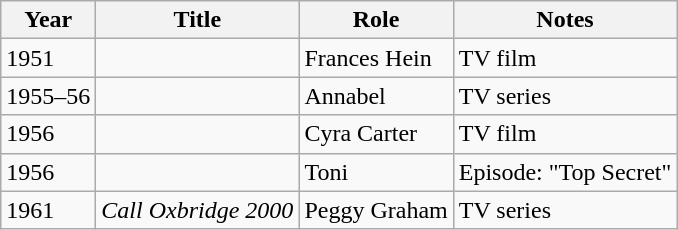<table class="wikitable sortable">
<tr>
<th>Year</th>
<th>Title</th>
<th>Role</th>
<th class="unsortable">Notes</th>
</tr>
<tr>
<td>1951</td>
<td><em></em></td>
<td>Frances Hein</td>
<td>TV film</td>
</tr>
<tr>
<td>1955–56</td>
<td><em></em></td>
<td>Annabel</td>
<td>TV series</td>
</tr>
<tr>
<td>1956</td>
<td><em></em></td>
<td>Cyra Carter</td>
<td>TV film</td>
</tr>
<tr>
<td>1956</td>
<td><em></em></td>
<td>Toni</td>
<td>Episode: "Top Secret"</td>
</tr>
<tr>
<td>1961</td>
<td><em>Call Oxbridge 2000</em></td>
<td>Peggy Graham</td>
<td>TV series</td>
</tr>
</table>
